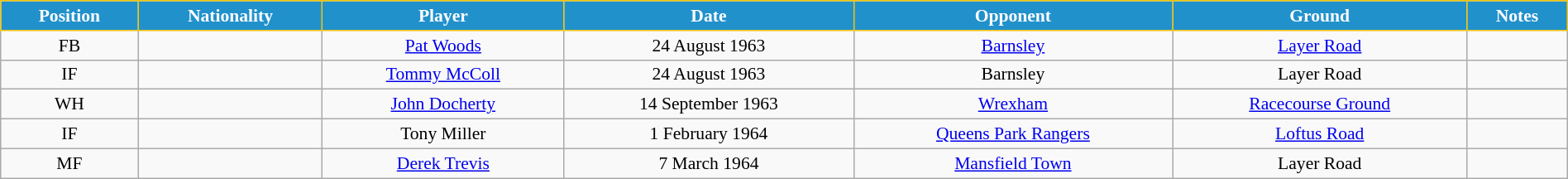<table class="wikitable" style="text-align:center; font-size:90%; width:100%;">
<tr>
<th style="background:#2191CC; color:white; border:1px solid #F7C408; text-align:center;">Position</th>
<th style="background:#2191CC; color:white; border:1px solid #F7C408; text-align:center;">Nationality</th>
<th style="background:#2191CC; color:white; border:1px solid #F7C408; text-align:center;">Player</th>
<th style="background:#2191CC; color:white; border:1px solid #F7C408; text-align:center;">Date</th>
<th style="background:#2191CC; color:white; border:1px solid #F7C408; text-align:center;">Opponent</th>
<th style="background:#2191CC; color:white; border:1px solid #F7C408; text-align:center;">Ground</th>
<th style="background:#2191CC; color:white; border:1px solid #F7C408; text-align:center;">Notes</th>
</tr>
<tr>
<td>FB</td>
<td></td>
<td><a href='#'>Pat Woods</a></td>
<td>24 August 1963</td>
<td><a href='#'>Barnsley</a></td>
<td><a href='#'>Layer Road</a></td>
<td></td>
</tr>
<tr>
<td>IF</td>
<td></td>
<td><a href='#'>Tommy McColl</a></td>
<td>24 August 1963</td>
<td>Barnsley</td>
<td>Layer Road</td>
<td></td>
</tr>
<tr>
<td>WH</td>
<td></td>
<td><a href='#'>John Docherty</a></td>
<td>14 September 1963</td>
<td><a href='#'>Wrexham</a></td>
<td><a href='#'>Racecourse Ground</a></td>
<td></td>
</tr>
<tr>
<td>IF</td>
<td></td>
<td>Tony Miller</td>
<td>1 February 1964</td>
<td><a href='#'>Queens Park Rangers</a></td>
<td><a href='#'>Loftus Road</a></td>
<td></td>
</tr>
<tr>
<td>MF</td>
<td></td>
<td><a href='#'>Derek Trevis</a></td>
<td>7 March 1964</td>
<td><a href='#'>Mansfield Town</a></td>
<td>Layer Road</td>
<td></td>
</tr>
</table>
